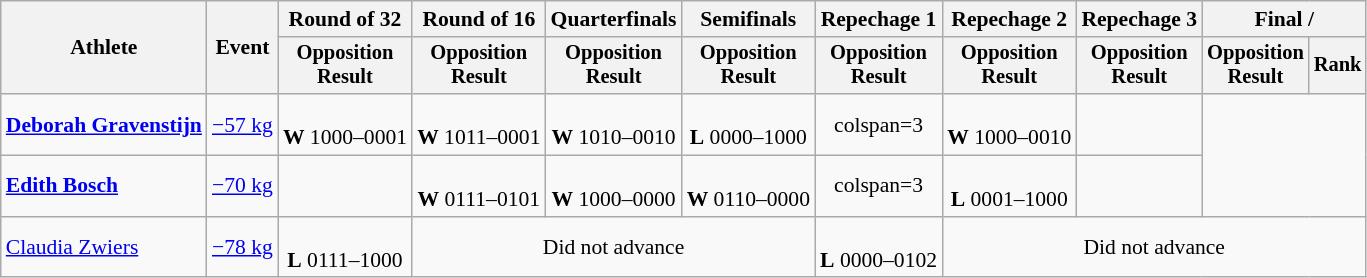<table class="wikitable" style="font-size:90%">
<tr>
<th rowspan="2">Athlete</th>
<th rowspan="2">Event</th>
<th>Round of 32</th>
<th>Round of 16</th>
<th>Quarterfinals</th>
<th>Semifinals</th>
<th>Repechage 1</th>
<th>Repechage 2</th>
<th>Repechage 3</th>
<th colspan=2>Final / </th>
</tr>
<tr style="font-size:95%">
<th>Opposition<br>Result</th>
<th>Opposition<br>Result</th>
<th>Opposition<br>Result</th>
<th>Opposition<br>Result</th>
<th>Opposition<br>Result</th>
<th>Opposition<br>Result</th>
<th>Opposition<br>Result</th>
<th>Opposition<br>Result</th>
<th>Rank</th>
</tr>
<tr align=center>
<td align=left><strong><a href='#'>Deborah Gravenstijn</a></strong></td>
<td align=left><a href='#'>−57 kg</a></td>
<td><br><strong>W</strong> 1000–0001</td>
<td><br><strong>W</strong> 1011–0001</td>
<td><br><strong>W</strong> 1010–0010</td>
<td><br><strong>L</strong> 0000–1000</td>
<td>colspan=3 </td>
<td><br><strong>W</strong> 1000–0010</td>
<td></td>
</tr>
<tr align=center>
<td align=left><strong><a href='#'>Edith Bosch</a></strong></td>
<td align=left><a href='#'>−70 kg</a></td>
<td></td>
<td><br><strong>W</strong> 0111–0101</td>
<td><br><strong>W</strong> 1000–0000</td>
<td><br><strong>W</strong> 0110–0000</td>
<td>colspan=3 </td>
<td><br><strong>L</strong> 0001–1000</td>
<td></td>
</tr>
<tr align=center>
<td align=left><a href='#'>Claudia Zwiers</a></td>
<td align=left><a href='#'>−78 kg</a></td>
<td><br><strong>L</strong> 0111–1000</td>
<td colspan=3>Did not advance</td>
<td><br><strong>L</strong> 0000–0102</td>
<td colspan=4>Did not advance</td>
</tr>
</table>
